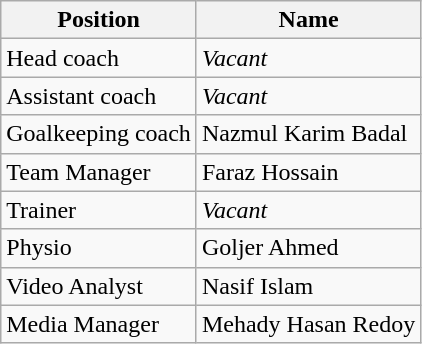<table class="wikitable">
<tr>
<th>Position</th>
<th>Name</th>
</tr>
<tr>
<td>Head coach</td>
<td><em>Vacant</em></td>
</tr>
<tr>
<td>Assistant coach</td>
<td><em>Vacant</em></td>
</tr>
<tr>
<td>Goalkeeping coach</td>
<td> Nazmul Karim Badal</td>
</tr>
<tr>
<td>Team Manager</td>
<td> Faraz Hossain</td>
</tr>
<tr>
<td>Trainer</td>
<td><em>Vacant</em></td>
</tr>
<tr>
<td>Physio</td>
<td> Goljer Ahmed</td>
</tr>
<tr>
<td>Video Analyst</td>
<td> Nasif Islam</td>
</tr>
<tr>
<td>Media Manager</td>
<td> Mehady Hasan Redoy</td>
</tr>
</table>
